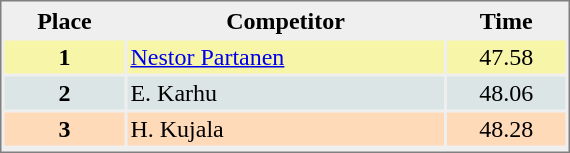<table style="border-style:solid;border-width:1px;border-color:#808080;background-color:#EFEFEF" cellspacing="2" cellpadding="2" width="380px">
<tr bgcolor="#EFEFEF">
<th align=center>Place</th>
<th align=center>Competitor</th>
<th align=center>Time</th>
</tr>
<tr align="center" valign="top" bgcolor="#F7F6A8">
<th>1</th>
<td align="left"> <a href='#'>Nestor Partanen</a></td>
<td align="center">47.58</td>
</tr>
<tr align="center" valign="top" bgcolor="#DCE5E5">
<th>2</th>
<td align="left"> E. Karhu</td>
<td align="center">48.06</td>
</tr>
<tr align="center" valign="top" bgcolor="#FFDAB9">
<th>3</th>
<td align="left"> H. Kujala</td>
<td align="center">48.28</td>
</tr>
<tr align="center" valign="top" bgcolor="#FFFFFF">
</tr>
</table>
